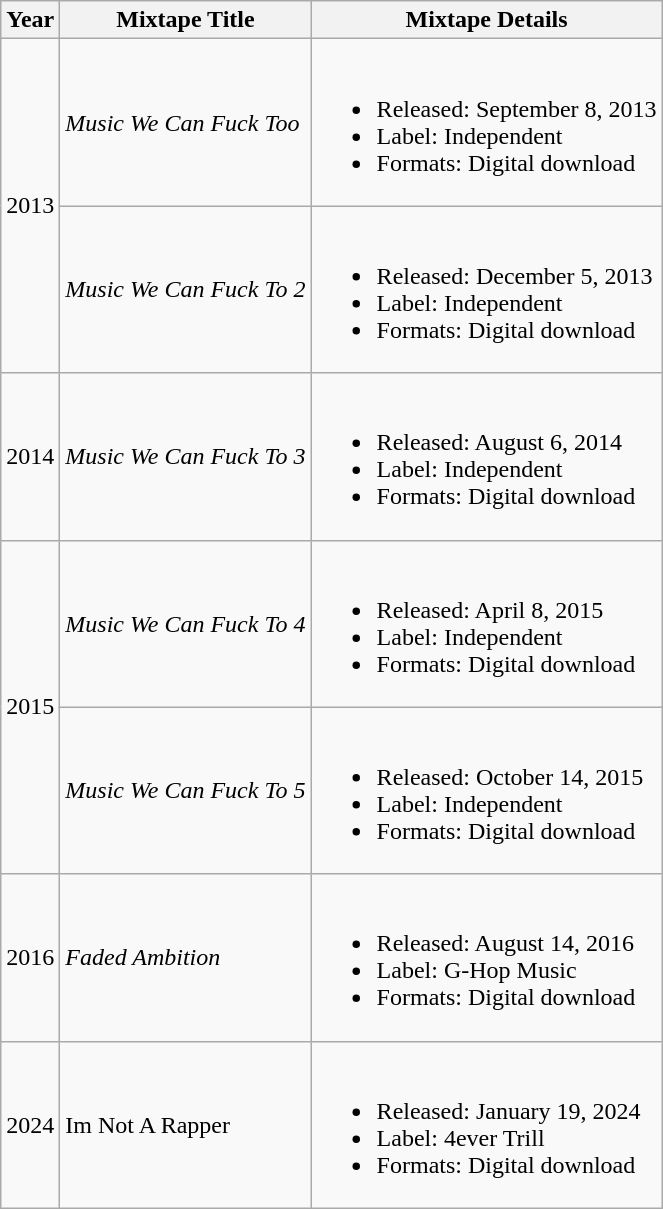<table class="wikitable">
<tr>
<th>Year</th>
<th>Mixtape Title</th>
<th>Mixtape Details</th>
</tr>
<tr>
<td rowspan="2">2013</td>
<td><em>Music We Can Fuck Too</em></td>
<td><br><ul><li>Released: September 8, 2013</li><li>Label: Independent</li><li>Formats: Digital download</li></ul></td>
</tr>
<tr>
<td><em>Music We Can Fuck To 2</em></td>
<td><br><ul><li>Released: December 5, 2013</li><li>Label: Independent</li><li>Formats: Digital download</li></ul></td>
</tr>
<tr>
<td>2014</td>
<td><em>Music We Can Fuck To 3</em></td>
<td><br><ul><li>Released: August 6, 2014</li><li>Label: Independent</li><li>Formats: Digital download</li></ul></td>
</tr>
<tr>
<td rowspan="2">2015</td>
<td><em>Music We Can Fuck To 4</em></td>
<td><br><ul><li>Released: April 8, 2015</li><li>Label: Independent</li><li>Formats: Digital download</li></ul></td>
</tr>
<tr>
<td><em>Music We Can Fuck To 5</em></td>
<td><br><ul><li>Released: October 14, 2015</li><li>Label: Independent</li><li>Formats: Digital download</li></ul></td>
</tr>
<tr>
<td>2016</td>
<td><em>Faded Ambition</em></td>
<td><br><ul><li>Released: August 14, 2016</li><li>Label: G-Hop Music</li><li>Formats: Digital download</li></ul></td>
</tr>
<tr>
<td>2024</td>
<td>Im Not A Rapper</td>
<td><br><ul><li>Released: January 19, 2024</li><li>Label: 4ever Trill</li><li>Formats: Digital download</li></ul></td>
</tr>
</table>
